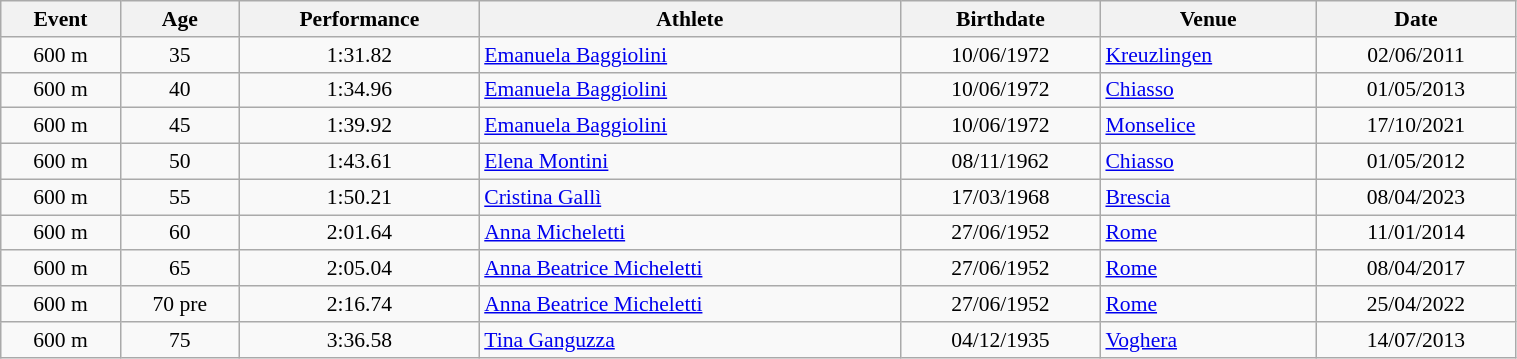<table class="wikitable" width=80% style="font-size:90%; text-align:center">
<tr>
<th>Event</th>
<th>Age</th>
<th>Performance</th>
<th>Athlete</th>
<th>Birthdate</th>
<th>Venue</th>
<th>Date</th>
</tr>
<tr>
<td>600 m</td>
<td>35</td>
<td>1:31.82</td>
<td align=left><a href='#'>Emanuela Baggiolini</a></td>
<td>10/06/1972</td>
<td align=left><a href='#'>Kreuzlingen</a></td>
<td>02/06/2011</td>
</tr>
<tr>
<td>600 m</td>
<td>40</td>
<td>1:34.96</td>
<td align=left><a href='#'>Emanuela Baggiolini</a></td>
<td>10/06/1972</td>
<td align=left><a href='#'>Chiasso</a></td>
<td>01/05/2013</td>
</tr>
<tr>
<td>600 m</td>
<td>45</td>
<td>1:39.92</td>
<td align=left><a href='#'>Emanuela Baggiolini</a></td>
<td>10/06/1972</td>
<td align=left><a href='#'>Monselice</a></td>
<td>17/10/2021</td>
</tr>
<tr>
<td>600 m</td>
<td>50</td>
<td>1:43.61</td>
<td align=left><a href='#'>Elena Montini</a></td>
<td>08/11/1962</td>
<td align=left><a href='#'>Chiasso</a></td>
<td>01/05/2012</td>
</tr>
<tr>
<td>600 m</td>
<td>55</td>
<td>1:50.21</td>
<td align=left><a href='#'>Cristina Gallì</a></td>
<td>17/03/1968</td>
<td align=left><a href='#'>Brescia</a></td>
<td>08/04/2023</td>
</tr>
<tr>
<td>600 m</td>
<td>60</td>
<td>2:01.64</td>
<td align=left><a href='#'>Anna Micheletti</a></td>
<td>27/06/1952</td>
<td align=left><a href='#'>Rome</a></td>
<td>11/01/2014</td>
</tr>
<tr>
<td>600 m</td>
<td>65</td>
<td>2:05.04</td>
<td align=left><a href='#'>Anna Beatrice Micheletti</a></td>
<td>27/06/1952</td>
<td align=left><a href='#'>Rome</a></td>
<td>08/04/2017</td>
</tr>
<tr>
<td>600 m</td>
<td>70 pre</td>
<td>2:16.74</td>
<td align=left><a href='#'>Anna Beatrice Micheletti</a></td>
<td>27/06/1952</td>
<td align=left><a href='#'>Rome</a></td>
<td>25/04/2022</td>
</tr>
<tr>
<td>600 m</td>
<td>75</td>
<td>3:36.58</td>
<td align=left><a href='#'>Tina Ganguzza</a></td>
<td>04/12/1935</td>
<td align=left><a href='#'>Voghera</a></td>
<td>14/07/2013</td>
</tr>
</table>
